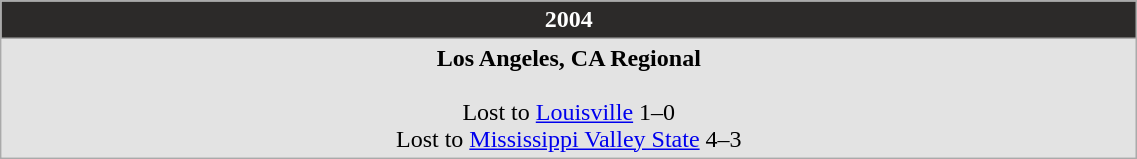<table Class="wikitable" width="60%">
<tr>
<th style="background:#2C2A29; color:white;">2004</th>
</tr>
<tr style="background: #e3e3e3;">
<td align="center"><strong>Los Angeles, CA Regional</strong><br><br>Lost to <a href='#'>Louisville</a> 1–0<br>
Lost to <a href='#'>Mississippi Valley State</a> 4–3</td>
</tr>
</table>
